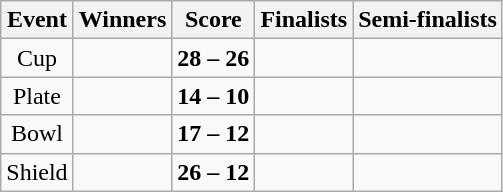<table class="wikitable" style="text-align: center">
<tr>
<th>Event</th>
<th>Winners</th>
<th>Score</th>
<th>Finalists</th>
<th>Semi-finalists</th>
</tr>
<tr>
<td>Cup</td>
<td align=left><strong></strong></td>
<td><strong>28 – 26</strong></td>
<td align=left></td>
<td align=left><br></td>
</tr>
<tr>
<td>Plate</td>
<td align=left><strong></strong></td>
<td><strong>14 – 10</strong></td>
<td align=left></td>
<td align=left><br></td>
</tr>
<tr>
<td>Bowl</td>
<td align=left><strong></strong></td>
<td><strong>17 – 12</strong></td>
<td align=left></td>
<td align=left><br></td>
</tr>
<tr>
<td>Shield</td>
<td align=left><strong></strong></td>
<td><strong>26 – 12</strong></td>
<td align=left></td>
<td align=left><br></td>
</tr>
</table>
